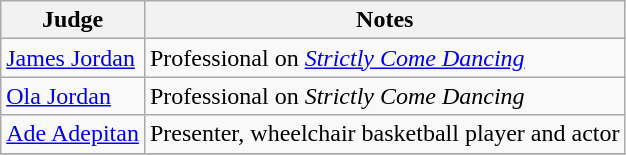<table class="wikitable">
<tr>
<th>Judge</th>
<th>Notes</th>
</tr>
<tr>
<td><a href='#'>James Jordan</a></td>
<td>Professional on <em><a href='#'>Strictly Come Dancing</a></em></td>
</tr>
<tr>
<td><a href='#'>Ola Jordan</a></td>
<td>Professional on <em>Strictly Come Dancing</em></td>
</tr>
<tr>
<td><a href='#'>Ade Adepitan</a></td>
<td>Presenter, wheelchair basketball player and actor</td>
</tr>
<tr>
</tr>
</table>
